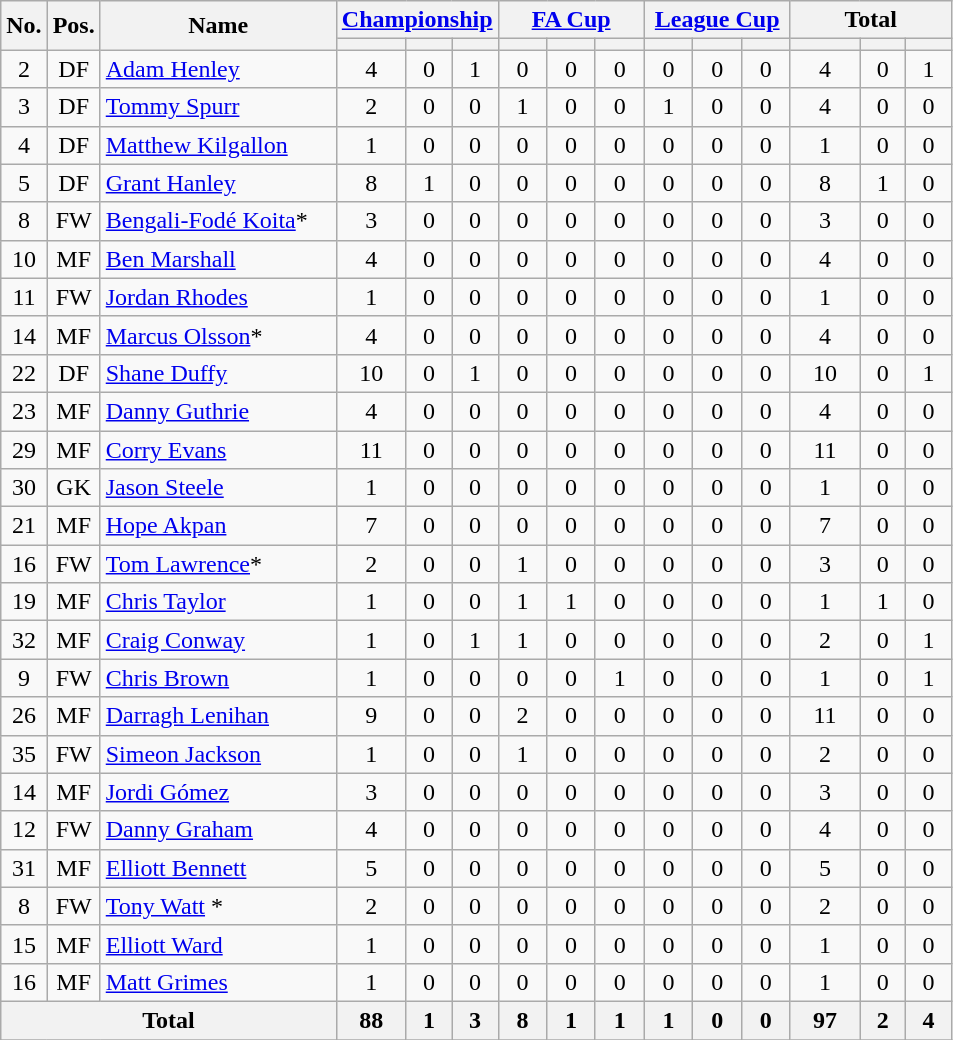<table class="wikitable sortable"  style="text-align: center; font-size:100%;">
<tr>
<th rowspan="2" width= 20>No.</th>
<th rowspan="2" width=20>Pos.</th>
<th rowspan="2" width=150>Name</th>
<th colspan=3 width= 60><a href='#'>Championship</a></th>
<th colspan=3 width= 90><a href='#'>FA Cup</a></th>
<th colspan=3 width= 90><a href='#'>League Cup</a></th>
<th colspan=3 width= 100>Total</th>
</tr>
<tr>
<th></th>
<th></th>
<th></th>
<th></th>
<th></th>
<th></th>
<th></th>
<th></th>
<th></th>
<th></th>
<th></th>
<th></th>
</tr>
<tr>
<td>2</td>
<td>DF</td>
<td align="left"> <a href='#'>Adam Henley</a></td>
<td>4</td>
<td>0</td>
<td>1</td>
<td>0</td>
<td>0</td>
<td>0</td>
<td>0</td>
<td>0</td>
<td>0</td>
<td>4</td>
<td>0</td>
<td>1</td>
</tr>
<tr>
<td>3</td>
<td>DF</td>
<td align="left"> <a href='#'>Tommy Spurr</a></td>
<td>2</td>
<td>0</td>
<td>0</td>
<td>1</td>
<td>0</td>
<td>0</td>
<td>1</td>
<td>0</td>
<td>0</td>
<td>4</td>
<td>0</td>
<td>0</td>
</tr>
<tr>
<td>4</td>
<td>DF</td>
<td align="left"> <a href='#'>Matthew Kilgallon</a></td>
<td>1</td>
<td>0</td>
<td>0</td>
<td>0</td>
<td>0</td>
<td>0</td>
<td>0</td>
<td>0</td>
<td>0</td>
<td>1</td>
<td>0</td>
<td>0</td>
</tr>
<tr>
<td>5</td>
<td>DF</td>
<td align="left"> <a href='#'>Grant Hanley</a></td>
<td>8</td>
<td>1</td>
<td>0</td>
<td>0</td>
<td>0</td>
<td>0</td>
<td>0</td>
<td>0</td>
<td>0</td>
<td>8</td>
<td>1</td>
<td>0</td>
</tr>
<tr>
<td>8</td>
<td>FW</td>
<td align="left"> <a href='#'>Bengali-Fodé Koita</a>*</td>
<td>3</td>
<td>0</td>
<td>0</td>
<td>0</td>
<td>0</td>
<td>0</td>
<td>0</td>
<td>0</td>
<td>0</td>
<td>3</td>
<td>0</td>
<td>0</td>
</tr>
<tr>
<td>10</td>
<td>MF</td>
<td align="left"> <a href='#'>Ben Marshall</a></td>
<td>4</td>
<td>0</td>
<td>0</td>
<td>0</td>
<td>0</td>
<td>0</td>
<td>0</td>
<td>0</td>
<td>0</td>
<td>4</td>
<td>0</td>
<td>0</td>
</tr>
<tr>
<td>11</td>
<td>FW</td>
<td align="left"> <a href='#'>Jordan Rhodes</a></td>
<td>1</td>
<td>0</td>
<td>0</td>
<td>0</td>
<td>0</td>
<td>0</td>
<td>0</td>
<td>0</td>
<td>0</td>
<td>1</td>
<td>0</td>
<td>0</td>
</tr>
<tr>
<td>14</td>
<td>MF</td>
<td align="left"> <a href='#'>Marcus Olsson</a>*</td>
<td>4</td>
<td>0</td>
<td>0</td>
<td>0</td>
<td>0</td>
<td>0</td>
<td>0</td>
<td>0</td>
<td>0</td>
<td>4</td>
<td>0</td>
<td>0</td>
</tr>
<tr>
<td>22</td>
<td>DF</td>
<td align="left"> <a href='#'>Shane Duffy</a></td>
<td>10</td>
<td>0</td>
<td>1</td>
<td>0</td>
<td>0</td>
<td>0</td>
<td>0</td>
<td>0</td>
<td>0</td>
<td>10</td>
<td>0</td>
<td>1</td>
</tr>
<tr>
<td>23</td>
<td>MF</td>
<td align="left"> <a href='#'>Danny Guthrie</a></td>
<td>4</td>
<td>0</td>
<td>0</td>
<td>0</td>
<td>0</td>
<td>0</td>
<td>0</td>
<td>0</td>
<td>0</td>
<td>4</td>
<td>0</td>
<td>0</td>
</tr>
<tr>
<td>29</td>
<td>MF</td>
<td align="left"> <a href='#'>Corry Evans</a></td>
<td>11</td>
<td>0</td>
<td>0</td>
<td>0</td>
<td>0</td>
<td>0</td>
<td>0</td>
<td>0</td>
<td>0</td>
<td>11</td>
<td>0</td>
<td>0</td>
</tr>
<tr>
<td>30</td>
<td>GK</td>
<td align="left"> <a href='#'>Jason Steele</a></td>
<td>1</td>
<td>0</td>
<td>0</td>
<td>0</td>
<td>0</td>
<td>0</td>
<td>0</td>
<td>0</td>
<td>0</td>
<td>1</td>
<td>0</td>
<td>0</td>
</tr>
<tr>
<td>21</td>
<td>MF</td>
<td align="left"> <a href='#'>Hope Akpan</a></td>
<td>7</td>
<td>0</td>
<td>0</td>
<td>0</td>
<td>0</td>
<td>0</td>
<td>0</td>
<td>0</td>
<td>0</td>
<td>7</td>
<td>0</td>
<td>0</td>
</tr>
<tr>
<td>16</td>
<td>FW</td>
<td align="left"> <a href='#'>Tom Lawrence</a>*</td>
<td>2</td>
<td>0</td>
<td>0</td>
<td>1</td>
<td>0</td>
<td>0</td>
<td>0</td>
<td>0</td>
<td>0</td>
<td>3</td>
<td>0</td>
<td>0</td>
</tr>
<tr>
<td>19</td>
<td>MF</td>
<td align="left"> <a href='#'>Chris Taylor</a></td>
<td>1</td>
<td>0</td>
<td>0</td>
<td>1</td>
<td>1</td>
<td>0</td>
<td>0</td>
<td>0</td>
<td>0</td>
<td>1</td>
<td>1</td>
<td>0</td>
</tr>
<tr>
<td>32</td>
<td>MF</td>
<td align="left"> <a href='#'>Craig Conway</a></td>
<td>1</td>
<td>0</td>
<td>1</td>
<td>1</td>
<td>0</td>
<td>0</td>
<td>0</td>
<td>0</td>
<td>0</td>
<td>2</td>
<td>0</td>
<td>1</td>
</tr>
<tr>
<td>9</td>
<td>FW</td>
<td align="left"> <a href='#'>Chris Brown</a></td>
<td>1</td>
<td>0</td>
<td>0</td>
<td>0</td>
<td>0</td>
<td>1</td>
<td>0</td>
<td>0</td>
<td>0</td>
<td>1</td>
<td>0</td>
<td>1</td>
</tr>
<tr>
<td>26</td>
<td>MF</td>
<td align="left"> <a href='#'>Darragh Lenihan</a></td>
<td>9</td>
<td>0</td>
<td>0</td>
<td>2</td>
<td>0</td>
<td>0</td>
<td>0</td>
<td>0</td>
<td>0</td>
<td>11</td>
<td>0</td>
<td>0</td>
</tr>
<tr>
<td>35</td>
<td>FW</td>
<td align="left"> <a href='#'>Simeon Jackson</a></td>
<td>1</td>
<td>0</td>
<td>0</td>
<td>1</td>
<td>0</td>
<td>0</td>
<td>0</td>
<td>0</td>
<td>0</td>
<td>2</td>
<td>0</td>
<td>0</td>
</tr>
<tr>
<td>14</td>
<td>MF</td>
<td align="left"> <a href='#'>Jordi Gómez</a></td>
<td>3</td>
<td>0</td>
<td>0</td>
<td>0</td>
<td>0</td>
<td>0</td>
<td>0</td>
<td>0</td>
<td>0</td>
<td>3</td>
<td>0</td>
<td>0</td>
</tr>
<tr>
<td>12</td>
<td>FW</td>
<td align="left"> <a href='#'>Danny Graham</a></td>
<td>4</td>
<td>0</td>
<td>0</td>
<td>0</td>
<td>0</td>
<td>0</td>
<td>0</td>
<td>0</td>
<td>0</td>
<td>4</td>
<td>0</td>
<td>0</td>
</tr>
<tr>
<td>31</td>
<td>MF</td>
<td align="left"> <a href='#'>Elliott Bennett</a></td>
<td>5</td>
<td>0</td>
<td>0</td>
<td>0</td>
<td>0</td>
<td>0</td>
<td>0</td>
<td>0</td>
<td>0</td>
<td>5</td>
<td>0</td>
<td>0</td>
</tr>
<tr>
<td>8</td>
<td>FW</td>
<td align="left"> <a href='#'>Tony Watt</a> *</td>
<td>2</td>
<td>0</td>
<td>0</td>
<td>0</td>
<td>0</td>
<td>0</td>
<td>0</td>
<td>0</td>
<td>0</td>
<td>2</td>
<td>0</td>
<td>0</td>
</tr>
<tr>
<td>15</td>
<td>MF</td>
<td align="left"> <a href='#'>Elliott Ward</a></td>
<td>1</td>
<td>0</td>
<td>0</td>
<td>0</td>
<td>0</td>
<td>0</td>
<td>0</td>
<td>0</td>
<td>0</td>
<td>1</td>
<td>0</td>
<td>0</td>
</tr>
<tr>
<td>16</td>
<td>MF</td>
<td align="left"> <a href='#'>Matt Grimes</a></td>
<td>1</td>
<td>0</td>
<td>0</td>
<td>0</td>
<td>0</td>
<td>0</td>
<td>0</td>
<td>0</td>
<td>0</td>
<td>1</td>
<td>0</td>
<td>0</td>
</tr>
<tr>
<th colspan=3>Total</th>
<th>88</th>
<th>1</th>
<th>3</th>
<th>8</th>
<th>1</th>
<th>1</th>
<th>1</th>
<th>0</th>
<th>0</th>
<th>97</th>
<th>2</th>
<th>4</th>
</tr>
<tr>
</tr>
</table>
